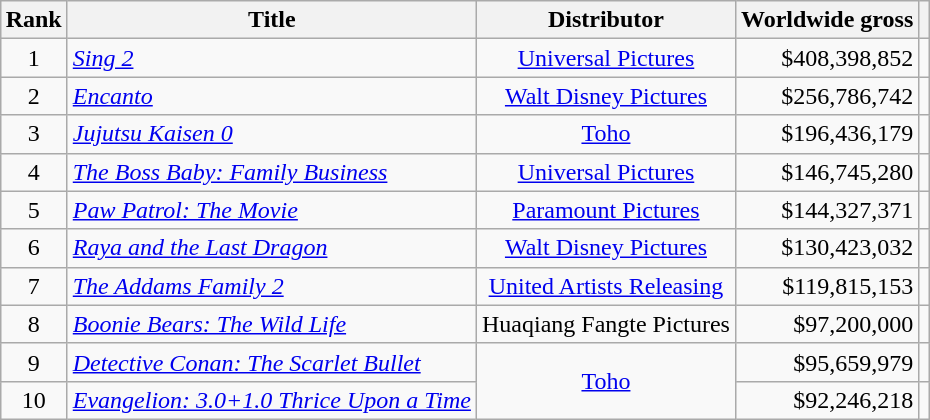<table class="wikitable sortable plainrowheaders" style=" margin:auto;">
<tr>
<th scope="col">Rank</th>
<th scope="col">Title</th>
<th scope="col">Distributor</th>
<th scope="col">Worldwide gross</th>
<th scope="col" class="unsortable"></th>
</tr>
<tr>
<td style="text-align:center;">1</td>
<td scope="row"><em><a href='#'>Sing 2</a></em></td>
<td style="text-align:center;"><a href='#'>Universal Pictures</a></td>
<td align="right">$408,398,852</td>
<td style="text-align:center"></td>
</tr>
<tr>
<td style="text-align:center;">2</td>
<td scope="row"><em><a href='#'>Encanto</a></em></td>
<td style="text-align:center;"><a href='#'>Walt Disney Pictures</a></td>
<td align="right">$256,786,742</td>
<td style="text-align:center"></td>
</tr>
<tr>
<td style="text-align:center;">3</td>
<td scope="row"><em><a href='#'>Jujutsu Kaisen 0</a></em></td>
<td style="text-align:center;"><a href='#'>Toho</a></td>
<td align="right">$196,436,179</td>
<td style="text-align:center"></td>
</tr>
<tr>
<td style="text-align:center;">4</td>
<td scope="row"><em><a href='#'>The Boss Baby: Family Business</a></em></td>
<td style="text-align:center;"><a href='#'>Universal Pictures</a></td>
<td align="right">$146,745,280</td>
<td style="text-align:center"></td>
</tr>
<tr>
<td style="text-align:center;">5</td>
<td scope="row"><em><a href='#'>Paw Patrol: The Movie</a></em></td>
<td style="text-align:center;"><a href='#'>Paramount Pictures</a></td>
<td align="right">$144,327,371</td>
<td style="text-align:center"></td>
</tr>
<tr>
<td style="text-align:center;">6</td>
<td scope="row"><em><a href='#'>Raya and the Last Dragon</a></em></td>
<td style="text-align:center;"><a href='#'>Walt Disney Pictures</a></td>
<td align="right">$130,423,032</td>
<td style="text-align:center"></td>
</tr>
<tr>
<td style="text-align:center;">7</td>
<td scope="row"><em><a href='#'>The Addams Family 2</a></em></td>
<td style="text-align:center;"><a href='#'>United Artists Releasing</a></td>
<td align="right">$119,815,153</td>
<td style="text-align:center"></td>
</tr>
<tr>
<td style="text-align:center;">8</td>
<td scope="row"><em><a href='#'>Boonie Bears: The Wild Life</a></em></td>
<td style="text-align:center;">Huaqiang Fangte Pictures</td>
<td align="right">$97,200,000</td>
<td style="text-align:center"></td>
</tr>
<tr>
<td style="text-align:center;">9</td>
<td scope="row"><em><a href='#'>Detective Conan: The Scarlet Bullet</a></em></td>
<td style="text-align:center;" rowspan="2"><a href='#'>Toho</a></td>
<td align="right">$95,659,979</td>
<td style="text-align:center"></td>
</tr>
<tr>
<td style="text-align:center;">10</td>
<td scope="row"><em><a href='#'>Evangelion: 3.0+1.0 Thrice Upon a Time</a></em></td>
<td align="right">$92,246,218</td>
<td style="text-align:center"></td>
</tr>
</table>
